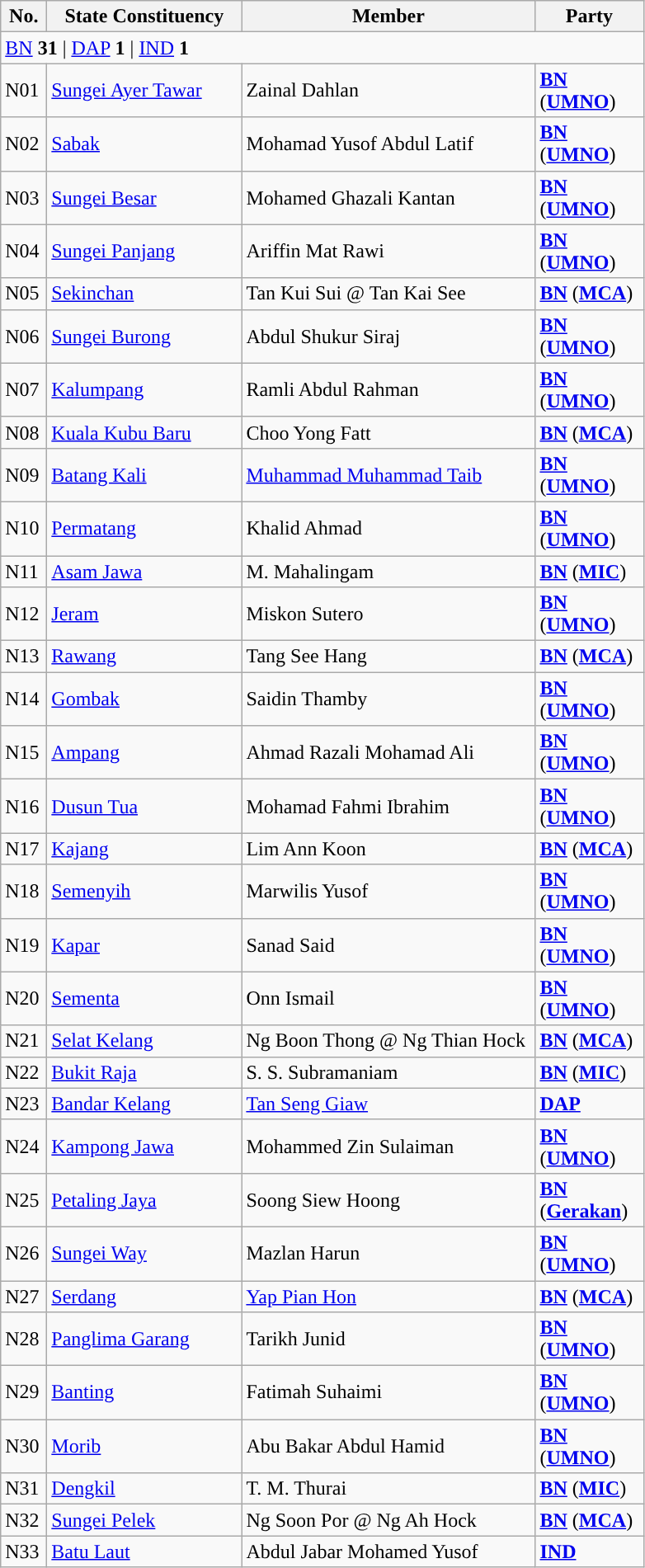<table class="wikitable sortable">
<tr>
<th style="width:30px;">No.</th>
<th style="width:150px;">State Constituency</th>
<th style="width:230px;">Member</th>
<th style="width:80px;">Party</th>
</tr>
<tr>
<td colspan="4"><a href='#'>BN</a> <strong>31</strong> | <a href='#'>DAP</a> <strong>1</strong> | <a href='#'>IND</a> <strong>1</strong></td>
</tr>
<tr>
<td>N01</td>
<td><a href='#'>Sungei Ayer Tawar</a></td>
<td>Zainal Dahlan</td>
<td><strong><a href='#'>BN</a></strong> (<strong><a href='#'>UMNO</a></strong>)</td>
</tr>
<tr>
<td>N02</td>
<td><a href='#'>Sabak</a></td>
<td>Mohamad Yusof Abdul Latif</td>
<td><strong><a href='#'>BN</a></strong> (<strong><a href='#'>UMNO</a></strong>)</td>
</tr>
<tr>
<td>N03</td>
<td><a href='#'>Sungei Besar</a></td>
<td>Mohamed Ghazali Kantan</td>
<td><strong><a href='#'>BN</a></strong> (<strong><a href='#'>UMNO</a></strong>)</td>
</tr>
<tr>
<td>N04</td>
<td><a href='#'>Sungei Panjang</a></td>
<td>Ariffin Mat Rawi</td>
<td><strong><a href='#'>BN</a></strong> (<strong><a href='#'>UMNO</a></strong>)</td>
</tr>
<tr>
<td>N05</td>
<td><a href='#'>Sekinchan</a></td>
<td>Tan Kui Sui @ Tan Kai See</td>
<td><strong><a href='#'>BN</a></strong> (<strong><a href='#'>MCA</a></strong>)</td>
</tr>
<tr>
<td>N06</td>
<td><a href='#'>Sungei Burong</a></td>
<td>Abdul Shukur Siraj</td>
<td><strong><a href='#'>BN</a></strong> (<strong><a href='#'>UMNO</a></strong>)</td>
</tr>
<tr>
<td>N07</td>
<td><a href='#'>Kalumpang</a></td>
<td>Ramli Abdul Rahman</td>
<td><strong><a href='#'>BN</a></strong> (<strong><a href='#'>UMNO</a></strong>)</td>
</tr>
<tr>
<td>N08</td>
<td><a href='#'>Kuala Kubu Baru</a></td>
<td>Choo Yong Fatt</td>
<td><strong><a href='#'>BN</a></strong> (<strong><a href='#'>MCA</a></strong>)</td>
</tr>
<tr>
<td>N09</td>
<td><a href='#'>Batang Kali</a></td>
<td><a href='#'>Muhammad Muhammad Taib</a></td>
<td><strong><a href='#'>BN</a></strong> (<strong><a href='#'>UMNO</a></strong>)</td>
</tr>
<tr>
<td>N10</td>
<td><a href='#'>Permatang</a></td>
<td>Khalid Ahmad</td>
<td><strong><a href='#'>BN</a></strong> (<strong><a href='#'>UMNO</a></strong>)</td>
</tr>
<tr>
<td>N11</td>
<td><a href='#'>Asam Jawa</a></td>
<td>M. Mahalingam</td>
<td><strong><a href='#'>BN</a></strong> (<strong><a href='#'>MIC</a></strong>)</td>
</tr>
<tr>
<td>N12</td>
<td><a href='#'>Jeram</a></td>
<td>Miskon Sutero</td>
<td><strong><a href='#'>BN</a></strong> (<strong><a href='#'>UMNO</a></strong>)</td>
</tr>
<tr>
<td>N13</td>
<td><a href='#'>Rawang</a></td>
<td>Tang See Hang</td>
<td><strong><a href='#'>BN</a></strong> (<strong><a href='#'>MCA</a></strong>)</td>
</tr>
<tr>
<td>N14</td>
<td><a href='#'>Gombak</a></td>
<td>Saidin Thamby</td>
<td><strong><a href='#'>BN</a></strong> (<strong><a href='#'>UMNO</a></strong>)</td>
</tr>
<tr>
<td>N15</td>
<td><a href='#'>Ampang</a></td>
<td>Ahmad Razali Mohamad Ali</td>
<td><strong><a href='#'>BN</a></strong> (<strong><a href='#'>UMNO</a></strong>)</td>
</tr>
<tr>
<td>N16</td>
<td><a href='#'>Dusun Tua</a></td>
<td>Mohamad Fahmi Ibrahim</td>
<td><strong><a href='#'>BN</a></strong> (<strong><a href='#'>UMNO</a></strong>)</td>
</tr>
<tr>
<td>N17</td>
<td><a href='#'>Kajang</a></td>
<td>Lim Ann Koon</td>
<td><strong><a href='#'>BN</a></strong> (<strong><a href='#'>MCA</a></strong>)</td>
</tr>
<tr>
<td>N18</td>
<td><a href='#'>Semenyih</a></td>
<td>Marwilis Yusof</td>
<td><strong><a href='#'>BN</a></strong> (<strong><a href='#'>UMNO</a></strong>)</td>
</tr>
<tr>
<td>N19</td>
<td><a href='#'>Kapar</a></td>
<td>Sanad Said</td>
<td><strong><a href='#'>BN</a></strong> (<strong><a href='#'>UMNO</a></strong>)</td>
</tr>
<tr>
<td>N20</td>
<td><a href='#'>Sementa</a></td>
<td>Onn Ismail</td>
<td><strong><a href='#'>BN</a></strong> (<strong><a href='#'>UMNO</a></strong>)</td>
</tr>
<tr>
<td>N21</td>
<td><a href='#'>Selat Kelang</a></td>
<td>Ng Boon Thong @ Ng Thian Hock</td>
<td><strong><a href='#'>BN</a></strong> (<strong><a href='#'>MCA</a></strong>)</td>
</tr>
<tr>
<td>N22</td>
<td><a href='#'>Bukit Raja</a></td>
<td>S. S. Subramaniam</td>
<td><strong><a href='#'>BN</a></strong> (<strong><a href='#'>MIC</a></strong>)</td>
</tr>
<tr>
<td>N23</td>
<td><a href='#'>Bandar Kelang</a></td>
<td><a href='#'>Tan Seng Giaw</a></td>
<td><strong><a href='#'>DAP</a></strong></td>
</tr>
<tr>
<td>N24</td>
<td><a href='#'>Kampong Jawa</a></td>
<td>Mohammed Zin Sulaiman</td>
<td><strong><a href='#'>BN</a></strong> (<strong><a href='#'>UMNO</a></strong>)</td>
</tr>
<tr>
<td>N25</td>
<td><a href='#'>Petaling Jaya</a></td>
<td>Soong Siew Hoong</td>
<td><strong><a href='#'>BN</a></strong> (<strong><a href='#'>Gerakan</a></strong>)</td>
</tr>
<tr>
<td>N26</td>
<td><a href='#'>Sungei Way</a></td>
<td>Mazlan Harun</td>
<td><strong><a href='#'>BN</a></strong> (<strong><a href='#'>UMNO</a></strong>)</td>
</tr>
<tr>
<td>N27</td>
<td><a href='#'>Serdang</a></td>
<td><a href='#'>Yap Pian Hon</a></td>
<td><strong><a href='#'>BN</a></strong> (<strong><a href='#'>MCA</a></strong>)</td>
</tr>
<tr>
<td>N28</td>
<td><a href='#'>Panglima Garang</a></td>
<td>Tarikh Junid</td>
<td><strong><a href='#'>BN</a></strong> (<strong><a href='#'>UMNO</a></strong>)</td>
</tr>
<tr>
<td>N29</td>
<td><a href='#'>Banting</a></td>
<td>Fatimah Suhaimi</td>
<td><strong><a href='#'>BN</a></strong> (<strong><a href='#'>UMNO</a></strong>)</td>
</tr>
<tr>
<td>N30</td>
<td><a href='#'>Morib</a></td>
<td>Abu Bakar Abdul Hamid</td>
<td><strong><a href='#'>BN</a></strong> (<strong><a href='#'>UMNO</a></strong>)</td>
</tr>
<tr>
<td>N31</td>
<td><a href='#'>Dengkil</a></td>
<td>T. M. Thurai</td>
<td><strong><a href='#'>BN</a></strong> (<strong><a href='#'>MIC</a></strong>)</td>
</tr>
<tr>
<td>N32</td>
<td><a href='#'>Sungei Pelek</a></td>
<td>Ng Soon Por @ Ng Ah Hock</td>
<td><strong><a href='#'>BN</a></strong> (<strong><a href='#'>MCA</a></strong>)</td>
</tr>
<tr>
<td>N33</td>
<td><a href='#'>Batu Laut</a></td>
<td>Abdul Jabar Mohamed Yusof</td>
<td><strong><a href='#'>IND</a></strong></td>
</tr>
</table>
